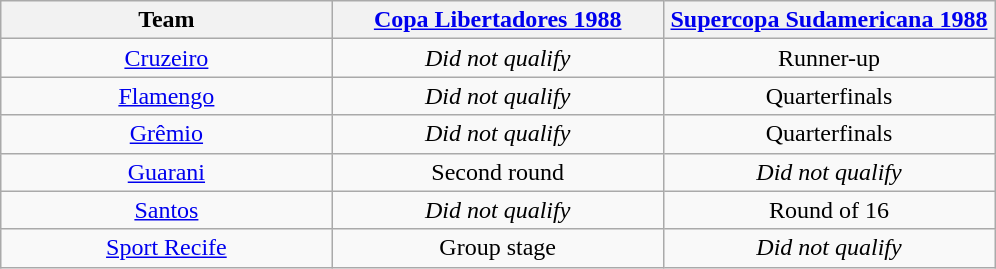<table class="wikitable">
<tr>
<th width= 33%>Team</th>
<th width= 33%><a href='#'>Copa Libertadores 1988</a></th>
<th width= 33%><a href='#'>Supercopa Sudamericana 1988</a></th>
</tr>
<tr align="center">
<td><a href='#'>Cruzeiro</a></td>
<td><em>Did not qualify</em></td>
<td>Runner-up</td>
</tr>
<tr align="center">
<td><a href='#'>Flamengo</a></td>
<td><em>Did not qualify</em></td>
<td>Quarterfinals</td>
</tr>
<tr align="center">
<td><a href='#'>Grêmio</a></td>
<td><em>Did not qualify</em></td>
<td>Quarterfinals</td>
</tr>
<tr align="center">
<td><a href='#'>Guarani</a></td>
<td>Second round</td>
<td><em>Did not qualify</em></td>
</tr>
<tr align="center">
<td><a href='#'>Santos</a></td>
<td><em>Did not qualify</em></td>
<td>Round of 16</td>
</tr>
<tr align="center">
<td><a href='#'>Sport Recife</a></td>
<td>Group stage</td>
<td><em>Did not qualify</em></td>
</tr>
</table>
